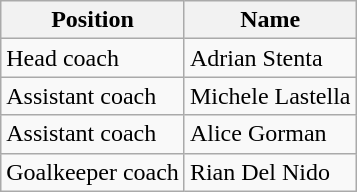<table class="wikitable">
<tr>
<th>Position</th>
<th>Name</th>
</tr>
<tr>
<td>Head coach</td>
<td>Adrian Stenta</td>
</tr>
<tr>
<td>Assistant coach</td>
<td>Michele Lastella</td>
</tr>
<tr>
<td>Assistant coach</td>
<td>Alice Gorman</td>
</tr>
<tr>
<td>Goalkeeper coach</td>
<td>Rian Del Nido</td>
</tr>
</table>
